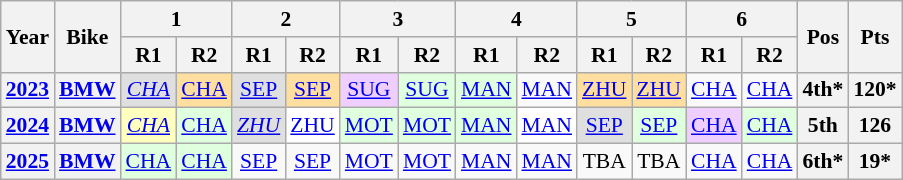<table class="wikitable" style="text-align:center; font-size:90%">
<tr>
<th valign="middle" rowspan=2>Year</th>
<th valign="middle" rowspan=2>Bike</th>
<th colspan=2>1</th>
<th colspan=2>2</th>
<th colspan=2>3</th>
<th colspan=2>4</th>
<th colspan=2>5</th>
<th colspan=2>6</th>
<th rowspan=2>Pos</th>
<th rowspan=2>Pts</th>
</tr>
<tr>
<th>R1</th>
<th>R2</th>
<th>R1</th>
<th>R2</th>
<th>R1</th>
<th>R2</th>
<th>R1</th>
<th>R2</th>
<th>R1</th>
<th>R2</th>
<th>R1</th>
<th>R2</th>
</tr>
<tr>
<th><a href='#'>2023</a></th>
<th><a href='#'>BMW</a></th>
<td style="background:#DFDFDF;"><em><a href='#'>CHA</a></em><br></td>
<td style="background:#ffdf9f;"><a href='#'>CHA</a><br></td>
<td style="background:#dfdfdf;"><a href='#'>SEP</a><br></td>
<td style="background:#ffdf9f;"><a href='#'>SEP</a><br></td>
<td style="background:#efcfff;"><a href='#'>SUG</a><br></td>
<td style="background:#dfffdf;"><a href='#'>SUG</a><br></td>
<td style="background:#dfffdf;"><a href='#'>MAN</a><br></td>
<td style="background:#;"><a href='#'>MAN</a><br></td>
<td style="background:#ffdf9f;"><a href='#'>ZHU</a><br></td>
<td style="background:#ffdf9f;"><a href='#'>ZHU</a><br></td>
<td style="background:#;"><a href='#'>CHA</a></td>
<td style="background:#;"><a href='#'>CHA</a></td>
<th style="background:#;">4th*</th>
<th style="background:#;">120*</th>
</tr>
<tr>
<th><a href='#'>2024</a></th>
<th><a href='#'>BMW</a></th>
<td style="background:#ffffbf;"><em><a href='#'>CHA</a></em><br></td>
<td style="background:#dfffdf;"><a href='#'>CHA</a><br></td>
<td style="background:#dfdfdf;"><em><a href='#'>ZHU</a></em><br></td>
<td style="background:#ffffff;"><a href='#'>ZHU</a><br></td>
<td style="background:#dfffdf;"><a href='#'>MOT</a><br></td>
<td style="background:#dfffdf;"><a href='#'>MOT</a><br></td>
<td style="background:#dfffdf;"><a href='#'>MAN</a><br></td>
<td style="background:#ffffff;"><a href='#'>MAN</a><br></td>
<td style="background:#dfdfdf;"><a href='#'>SEP</a><br></td>
<td style="background:#dfffdf;"><a href='#'>SEP</a><br></td>
<td style="background:#efcfff;"><a href='#'>CHA</a><br></td>
<td style="background:#dfffdf;"><a href='#'>CHA</a><br></td>
<th style="background:#;">5th</th>
<th style="background:#;">126</th>
</tr>
<tr>
<th><a href='#'>2025</a></th>
<th><a href='#'>BMW</a></th>
<td style="background:#dfffdf;"><a href='#'>CHA</a><br></td>
<td style="background:#dfffdf;"><a href='#'>CHA</a><br></td>
<td style="background:#;"><a href='#'>SEP</a><br></td>
<td style="background:#;"><a href='#'>SEP</a><br></td>
<td style="background:#;"><a href='#'>MOT</a><br></td>
<td style="background:#;"><a href='#'>MOT</a><br></td>
<td style="background:#;"><a href='#'>MAN</a><br></td>
<td style="background:#;"><a href='#'>MAN</a><br></td>
<td style="background:#;">TBA<br></td>
<td style="background:#;">TBA<br></td>
<td style="background:#;"><a href='#'>CHA</a><br></td>
<td style="background:#;"><a href='#'>CHA</a><br></td>
<th>6th*</th>
<th>19*</th>
</tr>
</table>
